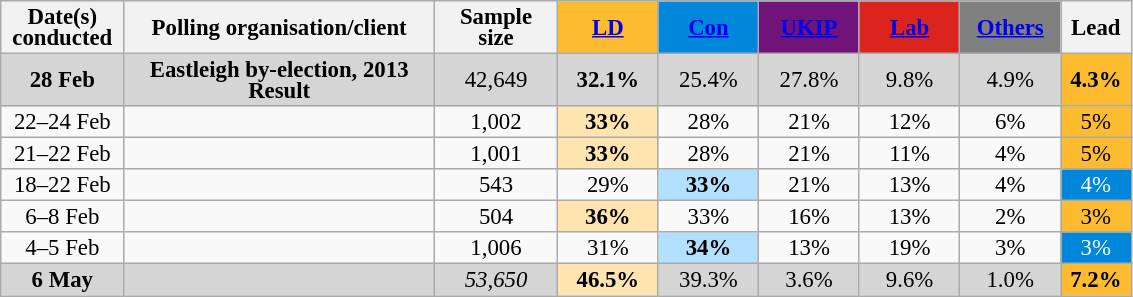<table class="wikitable sortable" style="text-align:center;font-size:95%;line-height:14px">
<tr>
<th ! style="width:75px;">Date(s)<br>conducted</th>
<th style="width:200px;">Polling organisation/client</th>
<th class="unsortable" style="width:75px;">Sample size</th>
<th class="unsortable"  style="background:#fdbb30; width:60px;"><a href='#'><span>LD</span></a></th>
<th class="unsortable"  style="background:#0087dc; width:60px;"><a href='#'><span>Con</span></a></th>
<th class="unsortable"  style="background:#70147a; width:60px;"><a href='#'><span>UKIP</span></a></th>
<th class="unsortable"  style="background:#dc241f; width:60px;"><a href='#'><span>Lab</span></a></th>
<th class="unsortable"  style="background:gray; width:60px;"><a href='#'><span>Others</span></a></th>
<th class="unsortable" style="width:40px;">Lead</th>
</tr>
<tr>
<td style="background:#D5D5D5"><strong>28 Feb</strong></td>
<td style="background:#D5D5D5"><strong>Eastleigh by-election, 2013 Result</strong></td>
<td style="background:#D5D5D5">42,649</td>
<td style="background:#D5D5D5"><strong>32.1%</strong></td>
<td style="background:#D5D5D5">25.4%</td>
<td style="background:#D5D5D5">27.8%</td>
<td style="background:#D5D5D5">9.8%</td>
<td style="background:#D5D5D5">4.9%</td>
<td style="background:#FDBB30; color:black;"><strong>4.3%</strong></td>
</tr>
<tr>
<td>22–24 Feb</td>
<td></td>
<td>1,002</td>
<td style="background:#FEE4AF"><strong>33%</strong></td>
<td>28%</td>
<td>21%</td>
<td>12%</td>
<td>6%</td>
<td style="background:#FDBB30; color:black;">5%</td>
</tr>
<tr>
<td>21–22 Feb</td>
<td></td>
<td>1,001</td>
<td style="background:#FEE4AF"><strong>33%</strong></td>
<td>28%</td>
<td>21%</td>
<td>11%</td>
<td>4%</td>
<td style="background:#FDBB30; color:black;">5%</td>
</tr>
<tr>
<td>18–22 Feb</td>
<td></td>
<td>543</td>
<td>29%</td>
<td style="background:#B3E0FF"><strong>33%</strong></td>
<td>21%</td>
<td>13%</td>
<td>4%</td>
<td style="background:#0087DC; color:white;">4%</td>
</tr>
<tr>
<td>6–8 Feb</td>
<td></td>
<td>504</td>
<td style="background:#FEE4AF"><strong>36%</strong></td>
<td>33%</td>
<td>16%</td>
<td>13%</td>
<td>2%</td>
<td style="background:#FDBB30; color:black;">3%</td>
</tr>
<tr>
<td>4–5 Feb</td>
<td></td>
<td>1,006</td>
<td>31%</td>
<td style="background:#B3E0FF"><strong>34%</strong></td>
<td>13%</td>
<td>19%</td>
<td>3%</td>
<td style="background:#0087DC; color:white;">3%</td>
</tr>
<tr>
<td style="background:#D5D5D5"><strong>6 May</strong></td>
<td style="background:#D5D5D5"></td>
<td style="background:#D5D5D5"><em>53,650</em></td>
<td style="background:#FEE4AF"><strong>46.5%</strong></td>
<td style="background:#D5D5D5">39.3%</td>
<td style="background:#D5D5D5">3.6%</td>
<td style="background:#D5D5D5">9.6%</td>
<td style="background:#D5D5D5">1.0%</td>
<td style="background:#FDBB30; color:black;"><strong>7.2%</strong></td>
</tr>
</table>
